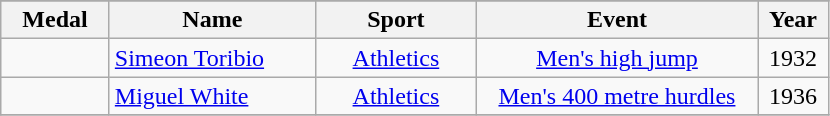<table class="wikitable"  style="font-size:100%;  text-align:center;">
<tr>
</tr>
<tr>
<th width="65">Medal</th>
<th width="130">Name</th>
<th width="100">Sport</th>
<th width="180">Event</th>
<th width="40">Year</th>
</tr>
<tr>
<td></td>
<td align=left><a href='#'>Simeon Toribio</a></td>
<td><a href='#'>Athletics</a></td>
<td><a href='#'>Men's high jump</a></td>
<td>1932</td>
</tr>
<tr>
<td></td>
<td align=left><a href='#'>Miguel White</a></td>
<td><a href='#'>Athletics</a></td>
<td><a href='#'>Men's 400 metre hurdles</a></td>
<td>1936</td>
</tr>
<tr>
</tr>
</table>
